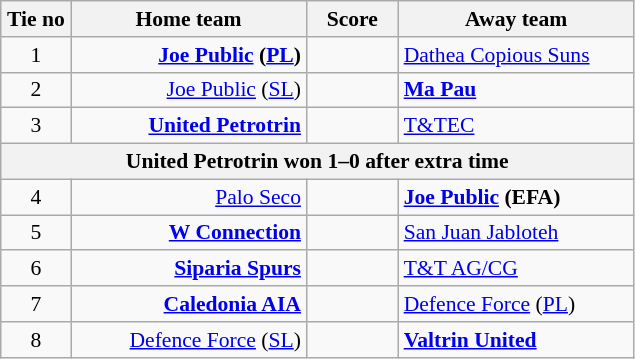<table class="wikitable" style="font-size:90%;">
<tr>
<th width="40">Tie no</th>
<th width="150">Home team</th>
<th width="55">  Score  </th>
<th width="150">Away team</th>
</tr>
<tr>
<td align=center>1</td>
<td align="right"><strong><a href='#'>Joe Public</a> (<a href='#'>PL</a>)</strong></td>
<td align=center></td>
<td><a href='#'>Dathea Copious Suns</a></td>
</tr>
<tr>
<td align=center>2</td>
<td align="right"><a href='#'>Joe Public</a> (<a href='#'>SL</a>)</td>
<td align=center></td>
<td><strong><a href='#'>Ma Pau</a></strong></td>
</tr>
<tr>
<td align=center>3</td>
<td align="right"><strong><a href='#'>United Petrotrin</a></strong></td>
<td align=center></td>
<td><a href='#'>T&TEC</a></td>
</tr>
<tr>
<th colspan="4">United Petrotrin won 1–0 after extra time</th>
</tr>
<tr>
<td align=center>4</td>
<td align="right"><a href='#'>Palo Seco</a></td>
<td align=center></td>
<td><strong><a href='#'>Joe Public</a> (EFA)</strong></td>
</tr>
<tr>
<td align=center>5</td>
<td align="right"><strong><a href='#'>W Connection</a></strong></td>
<td align=center></td>
<td><a href='#'>San Juan Jabloteh</a></td>
</tr>
<tr>
<td align=center>6</td>
<td align="right"><strong><a href='#'>Siparia Spurs</a></strong></td>
<td align=center></td>
<td><a href='#'>T&T AG/CG</a></td>
</tr>
<tr>
<td align=center>7</td>
<td align="right"><strong><a href='#'>Caledonia AIA</a></strong></td>
<td align=center></td>
<td><a href='#'>Defence Force</a> (<a href='#'>PL</a>)</td>
</tr>
<tr>
<td align=center>8</td>
<td align="right"><a href='#'>Defence Force</a> (<a href='#'>SL</a>)</td>
<td align=center></td>
<td><strong><a href='#'>Valtrin United</a></strong></td>
</tr>
</table>
